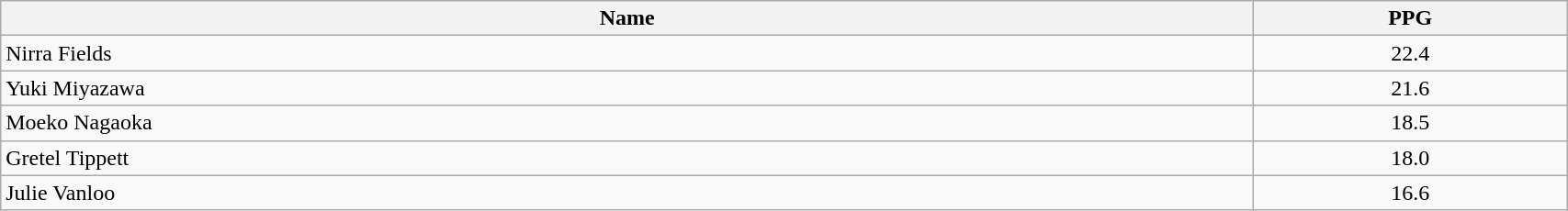<table class=wikitable width="90%">
<tr>
<th width="80%">Name</th>
<th width="20%">PPG</th>
</tr>
<tr>
<td> Nirra Fields</td>
<td align=center>22.4</td>
</tr>
<tr>
<td> Yuki Miyazawa</td>
<td align=center>21.6</td>
</tr>
<tr>
<td> Moeko Nagaoka</td>
<td align=center>18.5</td>
</tr>
<tr>
<td> Gretel Tippett</td>
<td align=center>18.0</td>
</tr>
<tr>
<td> Julie Vanloo</td>
<td align=center>16.6</td>
</tr>
</table>
